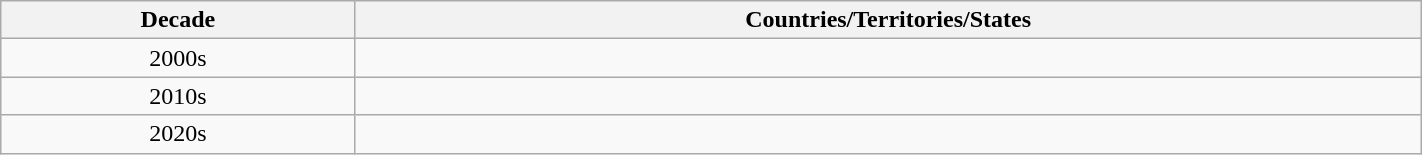<table class="wikitable" style="width:75%">
<tr>
<th style="width:8em;">Decade</th>
<th style="width:25em;">Countries/Territories/States</th>
</tr>
<tr>
<td style="text-align:center;">2000s</td>
<td></td>
</tr>
<tr>
<td style="text-align:center;">2010s</td>
<td></td>
</tr>
<tr>
<td style="text-align:center;">2020s</td>
<td></td>
</tr>
</table>
